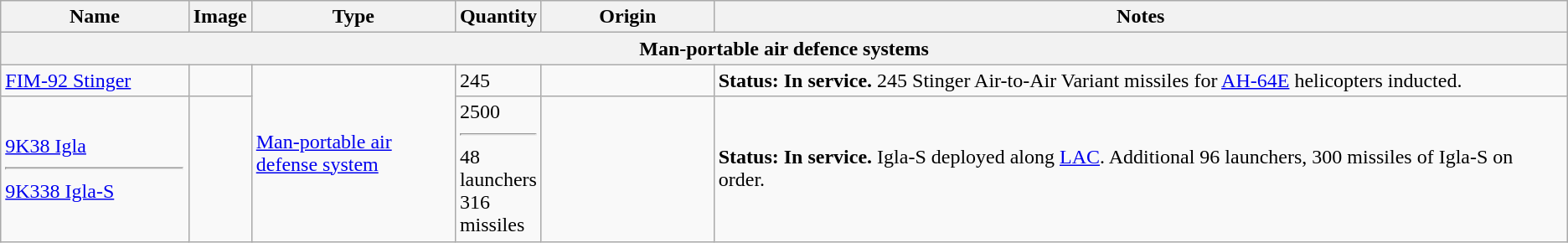<table class="wikitable sortable">
<tr>
<th style="width:12%;">Name</th>
<th>Image</th>
<th style="width:13%;">Type</th>
<th style="width:5%;">Quantity</th>
<th style="width:11%;">Origin</th>
<th>Notes</th>
</tr>
<tr>
<th colspan="6">Man-portable air defence systems</th>
</tr>
<tr>
<td><a href='#'>FIM-92 Stinger</a></td>
<td></td>
<td rowspan="2"><a href='#'>Man-portable air defense system</a></td>
<td>245</td>
<td></td>
<td><strong>Status: In service.</strong> 245 Stinger Air-to-Air Variant missiles for <a href='#'>AH-64E</a> helicopters inducted.</td>
</tr>
<tr>
<td><a href='#'>9K38 Igla</a><hr><a href='#'>9K338 Igla-S</a></td>
<td></td>
<td>2500<hr>48 launchers<br>316 missiles<br></td>
<td></td>
<td><strong>Status: In service.</strong> Igla-S deployed along <a href='#'>LAC</a>. Additional 96 launchers, 300 missiles of Igla-S on order.</td>
</tr>
</table>
